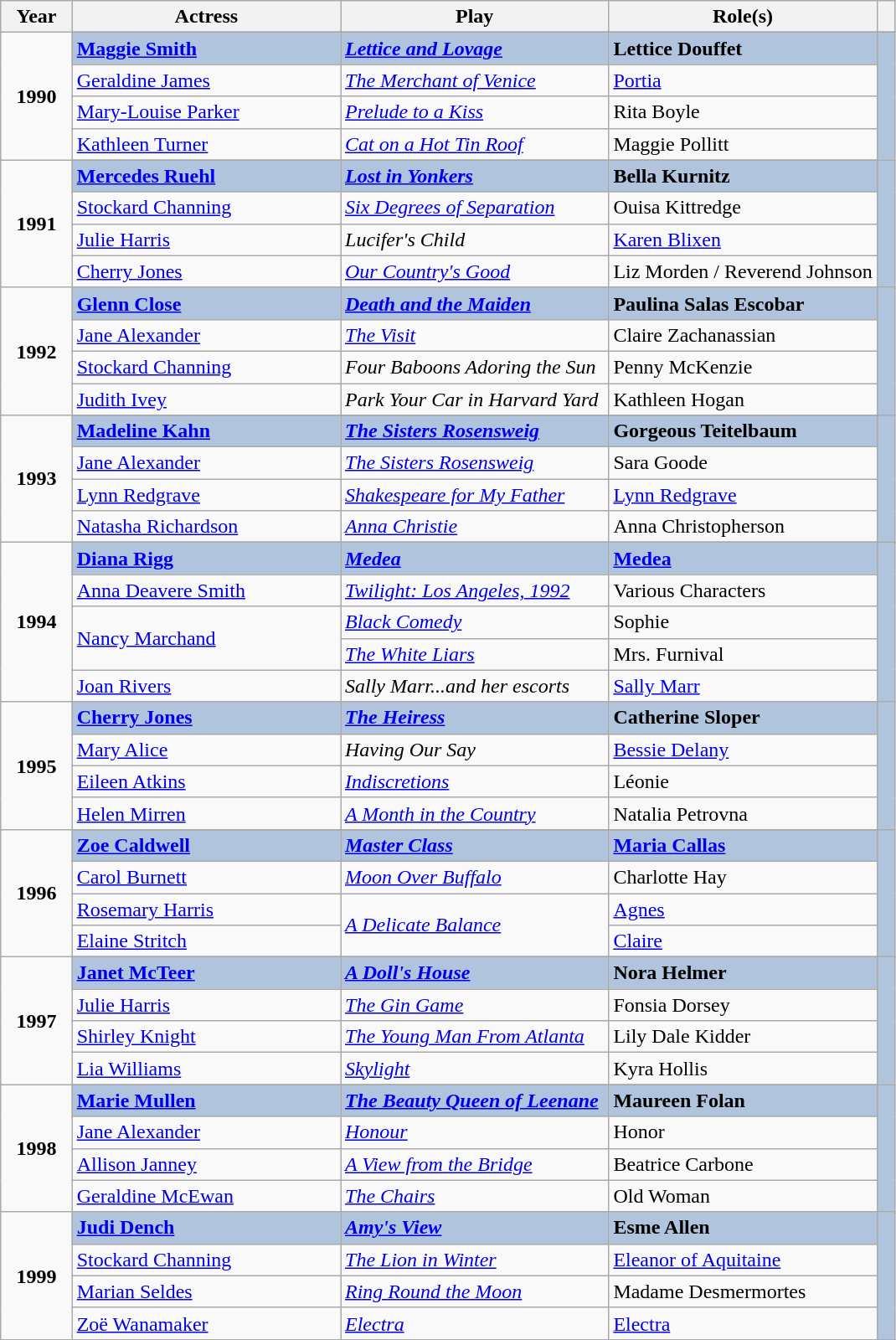<table class="wikitable sortable">
<tr>
<th scope="col" style="width:8%;">Year</th>
<th scope="col" style="width:30%;">Actress</th>
<th scope="col" style="width:30%;">Play</th>
<th scope="col" style="width:30%;">Role(s)</th>
<th scope="col" style="width:2%;" class="unsortable"></th>
</tr>
<tr>
<td rowspan="5" align="center"><strong>1990</strong> <br> </td>
</tr>
<tr style="background:#B0C4DE">
<td><strong><a href='#'>Maggie Smith</a></strong></td>
<td><strong><em><a href='#'>Lettice and Lovage</a></em></strong></td>
<td><strong>Lettice Douffet</strong></td>
<td rowspan="5" align="center"></td>
</tr>
<tr>
<td><a href='#'>Geraldine James</a></td>
<td><em><a href='#'>The Merchant of Venice</a></em></td>
<td><a href='#'>Portia</a></td>
</tr>
<tr>
<td><a href='#'>Mary-Louise Parker</a></td>
<td><em><a href='#'>Prelude to a Kiss</a></em></td>
<td>Rita Boyle</td>
</tr>
<tr>
<td><a href='#'>Kathleen Turner</a></td>
<td><em><a href='#'>Cat on a Hot Tin Roof</a></em></td>
<td>Maggie Pollitt</td>
</tr>
<tr>
<td rowspan="5" align="center"><strong>1991</strong> <br> </td>
</tr>
<tr style="background:#B0C4DE">
<td><strong><a href='#'>Mercedes Ruehl</a></strong></td>
<td><strong><em><a href='#'>Lost in Yonkers</a></em></strong></td>
<td><strong>Bella Kurnitz</strong></td>
<td rowspan="5" align="center"></td>
</tr>
<tr>
<td><a href='#'>Stockard Channing</a></td>
<td><em><a href='#'>Six Degrees of Separation</a></em></td>
<td>Ouisa Kittredge</td>
</tr>
<tr>
<td><a href='#'>Julie Harris</a></td>
<td><em>Lucifer's Child</em></td>
<td><a href='#'>Karen Blixen</a></td>
</tr>
<tr>
<td><a href='#'>Cherry Jones</a></td>
<td><em><a href='#'>Our Country's Good</a></em></td>
<td>Liz Morden / Reverend Johnson</td>
</tr>
<tr>
<td rowspan="5" align="center"><strong>1992</strong> <br> </td>
</tr>
<tr style="background:#B0C4DE">
<td><strong><a href='#'>Glenn Close</a></strong></td>
<td><strong><em><a href='#'>Death and the Maiden</a></em></strong></td>
<td><strong>Paulina Salas Escobar</strong></td>
<td rowspan="5" align="center"></td>
</tr>
<tr>
<td><a href='#'>Jane Alexander</a></td>
<td><em><a href='#'>The Visit</a></em></td>
<td>Claire Zachanassian</td>
</tr>
<tr>
<td><a href='#'>Stockard Channing</a></td>
<td><em>Four Baboons Adoring the Sun</em></td>
<td>Penny McKenzie</td>
</tr>
<tr>
<td><a href='#'>Judith Ivey</a></td>
<td><em>Park Your Car in Harvard Yard</em></td>
<td>Kathleen Hogan</td>
</tr>
<tr>
<td rowspan="5" align="center"><strong>1993</strong> <br> </td>
</tr>
<tr style="background:#B0C4DE">
<td><strong><a href='#'>Madeline Kahn</a></strong></td>
<td><strong><em><a href='#'>The Sisters Rosensweig</a></em></strong></td>
<td><strong>Gorgeous Teitelbaum</strong></td>
<td rowspan="5" align="center"></td>
</tr>
<tr>
<td><a href='#'>Jane Alexander</a></td>
<td><em><a href='#'>The Sisters Rosensweig</a></em></td>
<td>Sara Goode</td>
</tr>
<tr>
<td><a href='#'>Lynn Redgrave</a></td>
<td><em><a href='#'>Shakespeare for My Father</a></em></td>
<td><a href='#'>Lynn Redgrave</a></td>
</tr>
<tr>
<td><a href='#'>Natasha Richardson</a></td>
<td><em><a href='#'>Anna Christie</a></em></td>
<td>Anna Christopherson</td>
</tr>
<tr>
<td rowspan="6" align="center"><strong>1994</strong> <br> </td>
</tr>
<tr style="background:#B0C4DE">
<td><strong><a href='#'>Diana Rigg</a></strong></td>
<td><strong><em><a href='#'>Medea</a></em></strong></td>
<td><strong><a href='#'>Medea</a></strong></td>
<td rowspan="6" align="center"></td>
</tr>
<tr>
<td><a href='#'>Anna Deavere Smith</a></td>
<td><em><a href='#'>Twilight: Los Angeles, 1992</a></em></td>
<td>Various Characters</td>
</tr>
<tr>
<td rowspan="2"><a href='#'>Nancy Marchand</a></td>
<td><em><a href='#'>Black Comedy</a></em></td>
<td>Sophie</td>
</tr>
<tr>
<td><em><a href='#'>The White Liars</a></em></td>
<td>Mrs. Furnival</td>
</tr>
<tr>
<td><a href='#'>Joan Rivers</a></td>
<td><em>Sally Marr...and her escorts</em></td>
<td><a href='#'>Sally Marr</a></td>
</tr>
<tr>
<td rowspan="5" align="center"><strong>1995</strong> <br> </td>
</tr>
<tr style="background:#B0C4DE">
<td><strong><a href='#'>Cherry Jones</a></strong></td>
<td><strong><em><a href='#'>The Heiress</a></em></strong></td>
<td><strong>Catherine Sloper</strong></td>
<td rowspan="5" align="center"></td>
</tr>
<tr>
<td><a href='#'>Mary Alice</a></td>
<td><em>Having Our Say</em></td>
<td><a href='#'>Bessie Delany</a></td>
</tr>
<tr>
<td><a href='#'>Eileen Atkins</a></td>
<td><em><a href='#'>Indiscretions</a></em></td>
<td>Léonie</td>
</tr>
<tr>
<td><a href='#'>Helen Mirren</a></td>
<td><em><a href='#'>A Month in the Country</a></em></td>
<td>Natalia Petrovna</td>
</tr>
<tr>
<td rowspan="5" align="center"><strong>1996</strong> <br> </td>
</tr>
<tr style="background:#B0C4DE">
<td><strong><a href='#'>Zoe Caldwell</a></strong></td>
<td><strong><em><a href='#'>Master Class</a></em></strong></td>
<td><strong><a href='#'>Maria Callas</a></strong></td>
<td rowspan="5" align="center"></td>
</tr>
<tr>
<td><a href='#'>Carol Burnett</a></td>
<td><em><a href='#'>Moon Over Buffalo</a></em></td>
<td>Charlotte Hay</td>
</tr>
<tr>
<td><a href='#'>Rosemary Harris</a></td>
<td rowspan="2"><em><a href='#'>A Delicate Balance</a></em></td>
<td><a href='#'>Agnes</a></td>
</tr>
<tr>
<td><a href='#'>Elaine Stritch</a></td>
<td><a href='#'>Claire</a></td>
</tr>
<tr>
<td rowspan="5" align="center"><strong>1997</strong> <br> </td>
</tr>
<tr style="background:#B0C4DE">
<td><strong><a href='#'>Janet McTeer</a></strong></td>
<td><strong><em><a href='#'>A Doll's House</a></em></strong></td>
<td><strong>Nora Helmer</strong></td>
<td rowspan="5" align="center"></td>
</tr>
<tr>
<td><a href='#'>Julie Harris</a></td>
<td><em><a href='#'>The Gin Game</a></em></td>
<td>Fonsia Dorsey</td>
</tr>
<tr>
<td><a href='#'>Shirley Knight</a></td>
<td><em><a href='#'>The Young Man From Atlanta</a></em></td>
<td>Lily Dale Kidder</td>
</tr>
<tr>
<td><a href='#'>Lia Williams</a></td>
<td><em><a href='#'>Skylight</a></em></td>
<td>Kyra Hollis</td>
</tr>
<tr>
<td rowspan="5" align="center"><strong>1998</strong> <br> </td>
</tr>
<tr style="background:#B0C4DE">
<td><strong><a href='#'>Marie Mullen</a></strong></td>
<td><strong><em><a href='#'>The Beauty Queen of Leenane</a></em></strong></td>
<td><strong>Maureen Folan</strong></td>
<td rowspan="5" align="center"></td>
</tr>
<tr>
<td><a href='#'>Jane Alexander</a></td>
<td><em><a href='#'>Honour</a></em></td>
<td>Honor</td>
</tr>
<tr>
<td><a href='#'>Allison Janney</a></td>
<td><em><a href='#'>A View from the Bridge</a></em></td>
<td>Beatrice Carbone</td>
</tr>
<tr>
<td><a href='#'>Geraldine McEwan</a></td>
<td><em><a href='#'>The Chairs</a></em></td>
<td>Old Woman</td>
</tr>
<tr>
<td rowspan="5" align="center"><strong>1999</strong> <br> </td>
</tr>
<tr style="background:#B0C4DE">
<td><strong><a href='#'>Judi Dench</a></strong></td>
<td><strong><em><a href='#'>Amy's View</a></em></strong></td>
<td><strong>Esme Allen</strong></td>
<td rowspan="5" align="center"></td>
</tr>
<tr>
<td><a href='#'>Stockard Channing</a></td>
<td><em><a href='#'>The Lion in Winter</a></em></td>
<td><a href='#'>Eleanor of Aquitaine</a></td>
</tr>
<tr>
<td><a href='#'>Marian Seldes</a></td>
<td><em><a href='#'>Ring Round the Moon</a></em></td>
<td>Madame Desmermortes</td>
</tr>
<tr>
<td><a href='#'>Zoë Wanamaker</a></td>
<td><em><a href='#'>Electra</a></em></td>
<td><a href='#'>Electra</a></td>
</tr>
</table>
